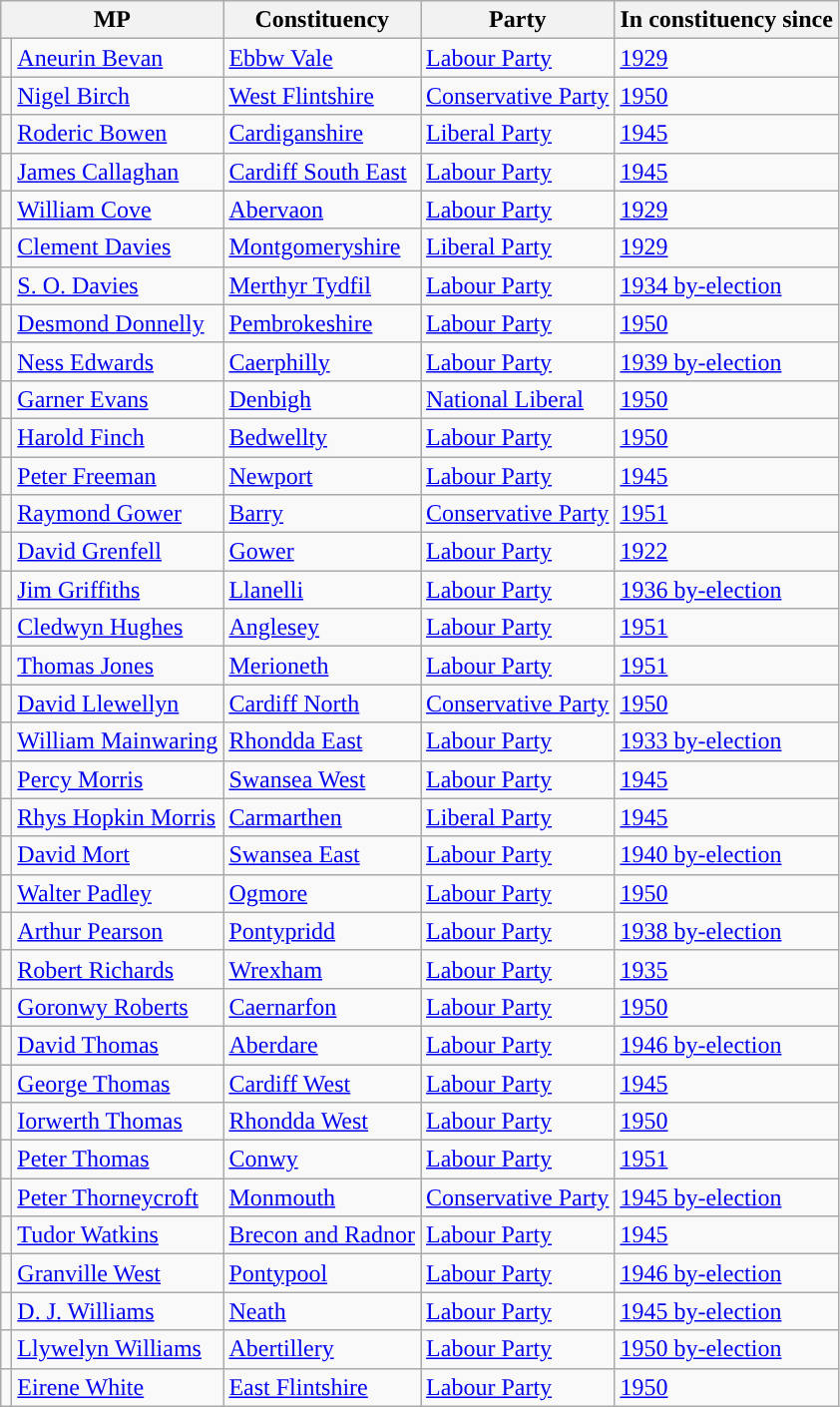<table class="wikitable sortable">
<tr>
<th colspan="2">MP</th>
<th>Constituency</th>
<th>Party</th>
<th>In constituency since</th>
</tr>
<tr>
<td style="color:inherit;background-color: "></td>
<td><a href='#'>Aneurin Bevan</a></td>
<td><a href='#'>Ebbw Vale</a></td>
<td><a href='#'>Labour Party</a></td>
<td><a href='#'>1929</a></td>
</tr>
<tr>
<td style="color:inherit;background-color: "></td>
<td><a href='#'>Nigel Birch</a></td>
<td><a href='#'>West Flintshire</a></td>
<td><a href='#'>Conservative Party</a></td>
<td><a href='#'>1950</a></td>
</tr>
<tr>
<td style="color:inherit;background-color: "></td>
<td><a href='#'>Roderic Bowen</a></td>
<td><a href='#'>Cardiganshire</a></td>
<td><a href='#'>Liberal Party</a></td>
<td><a href='#'>1945</a></td>
</tr>
<tr>
<td style="color:inherit;background-color: "></td>
<td><a href='#'>James Callaghan</a></td>
<td><a href='#'>Cardiff South East</a></td>
<td><a href='#'>Labour Party</a></td>
<td><a href='#'>1945</a></td>
</tr>
<tr>
<td style="color:inherit;background-color: "></td>
<td><a href='#'>William Cove</a></td>
<td><a href='#'>Abervaon</a></td>
<td><a href='#'>Labour Party</a></td>
<td><a href='#'>1929</a></td>
</tr>
<tr>
<td style="color:inherit;background-color: "></td>
<td><a href='#'>Clement Davies</a></td>
<td><a href='#'>Montgomeryshire</a></td>
<td><a href='#'>Liberal Party</a></td>
<td><a href='#'>1929</a></td>
</tr>
<tr>
<td style="color:inherit;background-color: "></td>
<td><a href='#'>S. O. Davies</a></td>
<td><a href='#'>Merthyr Tydfil</a></td>
<td><a href='#'>Labour Party</a></td>
<td><a href='#'>1934 by-election</a></td>
</tr>
<tr>
<td style="color:inherit;background-color: "></td>
<td><a href='#'>Desmond Donnelly</a></td>
<td><a href='#'>Pembrokeshire</a></td>
<td><a href='#'>Labour Party</a></td>
<td><a href='#'>1950</a></td>
</tr>
<tr>
<td style="color:inherit;background-color: "></td>
<td><a href='#'>Ness Edwards</a></td>
<td><a href='#'>Caerphilly</a></td>
<td><a href='#'>Labour Party</a></td>
<td><a href='#'>1939 by-election</a></td>
</tr>
<tr>
<td style="color:inherit;background-color: "></td>
<td><a href='#'>Garner Evans</a></td>
<td><a href='#'>Denbigh</a></td>
<td><a href='#'>National Liberal</a></td>
<td><a href='#'>1950</a></td>
</tr>
<tr>
<td style="color:inherit;background-color: "></td>
<td><a href='#'>Harold Finch</a></td>
<td><a href='#'>Bedwellty</a></td>
<td><a href='#'>Labour Party</a></td>
<td><a href='#'>1950</a></td>
</tr>
<tr>
<td style="color:inherit;background-color: "></td>
<td><a href='#'>Peter Freeman</a></td>
<td><a href='#'>Newport</a></td>
<td><a href='#'>Labour Party</a></td>
<td><a href='#'>1945</a></td>
</tr>
<tr>
<td style="color:inherit;background-color: "></td>
<td><a href='#'>Raymond Gower</a></td>
<td><a href='#'>Barry</a></td>
<td><a href='#'>Conservative Party</a></td>
<td><a href='#'>1951</a></td>
</tr>
<tr>
<td style="color:inherit;background-color: "></td>
<td><a href='#'>David Grenfell</a></td>
<td><a href='#'>Gower</a></td>
<td><a href='#'>Labour Party</a></td>
<td><a href='#'>1922</a></td>
</tr>
<tr>
<td style="color:inherit;background-color: "></td>
<td><a href='#'>Jim Griffiths</a></td>
<td><a href='#'>Llanelli</a></td>
<td><a href='#'>Labour Party</a></td>
<td><a href='#'>1936 by-election</a></td>
</tr>
<tr>
<td style="color:inherit;background-color: "></td>
<td><a href='#'>Cledwyn Hughes</a></td>
<td><a href='#'>Anglesey</a></td>
<td><a href='#'>Labour Party</a></td>
<td><a href='#'>1951</a></td>
</tr>
<tr>
<td style="color:inherit;background-color: "></td>
<td><a href='#'>Thomas Jones</a></td>
<td><a href='#'>Merioneth</a></td>
<td><a href='#'>Labour Party</a></td>
<td><a href='#'>1951</a></td>
</tr>
<tr>
<td style="color:inherit;background-color: "></td>
<td><a href='#'>David Llewellyn</a></td>
<td><a href='#'>Cardiff North</a></td>
<td><a href='#'>Conservative Party</a></td>
<td><a href='#'>1950</a></td>
</tr>
<tr>
<td style="color:inherit;background-color: "></td>
<td><a href='#'>William Mainwaring</a></td>
<td><a href='#'>Rhondda East</a></td>
<td><a href='#'>Labour Party</a></td>
<td><a href='#'>1933 by-election</a></td>
</tr>
<tr>
<td style="color:inherit;background-color: "></td>
<td><a href='#'>Percy Morris</a></td>
<td><a href='#'>Swansea West</a></td>
<td><a href='#'>Labour Party</a></td>
<td><a href='#'>1945</a></td>
</tr>
<tr>
<td style="color:inherit;background-color: "></td>
<td><a href='#'>Rhys Hopkin Morris</a></td>
<td><a href='#'>Carmarthen</a></td>
<td><a href='#'>Liberal Party</a></td>
<td><a href='#'>1945</a></td>
</tr>
<tr>
<td style="color:inherit;background-color: "></td>
<td><a href='#'>David Mort</a></td>
<td><a href='#'>Swansea East</a></td>
<td><a href='#'>Labour Party</a></td>
<td><a href='#'>1940 by-election</a></td>
</tr>
<tr>
<td style="color:inherit;background-color: "></td>
<td><a href='#'>Walter Padley</a></td>
<td><a href='#'>Ogmore</a></td>
<td><a href='#'>Labour Party</a></td>
<td><a href='#'>1950</a></td>
</tr>
<tr>
<td style="color:inherit;background-color: "></td>
<td><a href='#'>Arthur Pearson</a></td>
<td><a href='#'>Pontypridd</a></td>
<td><a href='#'>Labour Party</a></td>
<td><a href='#'>1938 by-election</a></td>
</tr>
<tr>
<td style="color:inherit;background-color: "></td>
<td><a href='#'>Robert Richards</a></td>
<td><a href='#'>Wrexham</a></td>
<td><a href='#'>Labour Party</a></td>
<td><a href='#'>1935</a></td>
</tr>
<tr>
<td style="color:inherit;background-color: "></td>
<td><a href='#'>Goronwy Roberts</a></td>
<td><a href='#'>Caernarfon</a></td>
<td><a href='#'>Labour Party</a></td>
<td><a href='#'>1950</a></td>
</tr>
<tr>
<td style="color:inherit;background-color: "></td>
<td><a href='#'>David Thomas</a></td>
<td><a href='#'>Aberdare</a></td>
<td><a href='#'>Labour Party</a></td>
<td><a href='#'>1946 by-election</a></td>
</tr>
<tr>
<td style="color:inherit;background-color: "></td>
<td><a href='#'>George Thomas</a></td>
<td><a href='#'>Cardiff West</a></td>
<td><a href='#'>Labour Party</a></td>
<td><a href='#'>1945</a></td>
</tr>
<tr>
<td style="color:inherit;background-color: "></td>
<td><a href='#'>Iorwerth Thomas</a></td>
<td><a href='#'>Rhondda West</a></td>
<td><a href='#'>Labour Party</a></td>
<td><a href='#'>1950</a></td>
</tr>
<tr>
<td style="color:inherit;background-color: "></td>
<td><a href='#'>Peter Thomas</a></td>
<td><a href='#'>Conwy</a></td>
<td><a href='#'>Labour Party</a></td>
<td><a href='#'>1951</a></td>
</tr>
<tr>
<td style="color:inherit;background-color: "></td>
<td><a href='#'>Peter Thorneycroft</a></td>
<td><a href='#'>Monmouth</a></td>
<td><a href='#'>Conservative Party</a></td>
<td><a href='#'>1945 by-election</a></td>
</tr>
<tr>
<td style="color:inherit;background-color: "></td>
<td><a href='#'>Tudor Watkins</a></td>
<td><a href='#'>Brecon and Radnor</a></td>
<td><a href='#'>Labour Party</a></td>
<td><a href='#'>1945</a></td>
</tr>
<tr>
<td style="color:inherit;background-color: "></td>
<td><a href='#'>Granville West</a></td>
<td><a href='#'>Pontypool</a></td>
<td><a href='#'>Labour Party</a></td>
<td><a href='#'>1946 by-election</a></td>
</tr>
<tr>
<td style="color:inherit;background-color: "></td>
<td><a href='#'>D. J. Williams</a></td>
<td><a href='#'>Neath</a></td>
<td><a href='#'>Labour Party</a></td>
<td><a href='#'>1945 by-election</a></td>
</tr>
<tr>
<td style="color:inherit;background-color: "></td>
<td><a href='#'>Llywelyn Williams</a></td>
<td><a href='#'>Abertillery</a></td>
<td><a href='#'>Labour Party</a></td>
<td><a href='#'>1950 by-election</a></td>
</tr>
<tr>
<td style="color:inherit;background-color: "></td>
<td><a href='#'>Eirene White</a></td>
<td><a href='#'>East Flintshire</a></td>
<td><a href='#'>Labour Party</a></td>
<td><a href='#'>1950</a></td>
</tr>
</table>
